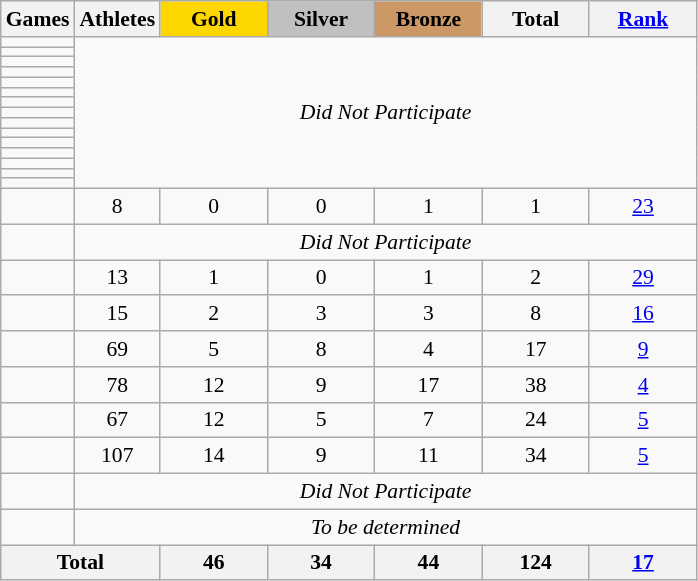<table class="wikitable sortable" style="text-align:center; font-size:90%;">
<tr>
<th>Games</th>
<th>Athletes</th>
<th style="background:gold; width:4.5em; font-weight:bold;">Gold</th>
<th style="background:silver; width:4.5em; font-weight:bold;">Silver</th>
<th style="background:#cc9966; width:4.5em; font-weight:bold;">Bronze</th>
<th style="width:4.5em; font-weight:bold;">Total</th>
<th style="width:4.5em; font-weight:bold;"><a href='#'>Rank</a></th>
</tr>
<tr>
<td align=left></td>
<td rowspan=15 colspan=6><em>Did Not Participate</em></td>
</tr>
<tr>
<td align=left></td>
</tr>
<tr>
<td align=left></td>
</tr>
<tr>
<td align=left></td>
</tr>
<tr>
<td align=left></td>
</tr>
<tr>
<td align=left></td>
</tr>
<tr>
<td align=left></td>
</tr>
<tr>
<td align=left></td>
</tr>
<tr>
<td align=left></td>
</tr>
<tr>
<td align=left></td>
</tr>
<tr>
<td align=left></td>
</tr>
<tr>
<td align=left></td>
</tr>
<tr>
<td align=left></td>
</tr>
<tr>
<td align=left></td>
</tr>
<tr>
<td align=left></td>
</tr>
<tr>
<td align=left></td>
<td>8</td>
<td>0</td>
<td>0</td>
<td>1</td>
<td>1</td>
<td><a href='#'>23</a></td>
</tr>
<tr>
<td align=left></td>
<td rowspan=1 colspan=6><em>Did Not Participate</em></td>
</tr>
<tr>
<td align=left></td>
<td>13</td>
<td>1</td>
<td>0</td>
<td>1</td>
<td>2</td>
<td><a href='#'>29</a></td>
</tr>
<tr>
<td align=left></td>
<td>15</td>
<td>2</td>
<td>3</td>
<td>3</td>
<td>8</td>
<td><a href='#'>16</a></td>
</tr>
<tr>
<td align=left></td>
<td>69</td>
<td>5</td>
<td>8</td>
<td>4</td>
<td>17</td>
<td><a href='#'>9</a></td>
</tr>
<tr>
<td align=left></td>
<td>78</td>
<td>12</td>
<td>9</td>
<td>17</td>
<td>38</td>
<td><a href='#'>4</a></td>
</tr>
<tr>
<td align=left></td>
<td>67</td>
<td>12</td>
<td>5</td>
<td>7</td>
<td>24</td>
<td><a href='#'>5</a></td>
</tr>
<tr>
<td align=left></td>
<td>107</td>
<td>14</td>
<td>9</td>
<td>11</td>
<td>34</td>
<td><a href='#'>5</a></td>
</tr>
<tr>
<td align=left></td>
<td rowspan=1 colspan=6><em>Did Not Participate</em></td>
</tr>
<tr>
<td align=left></td>
<td rowspan=1 colspan=6><em>To be determined</em></td>
</tr>
<tr>
<th colspan=2>Total</th>
<th>46</th>
<th>34</th>
<th>44</th>
<th>124</th>
<th><a href='#'>17</a></th>
</tr>
</table>
